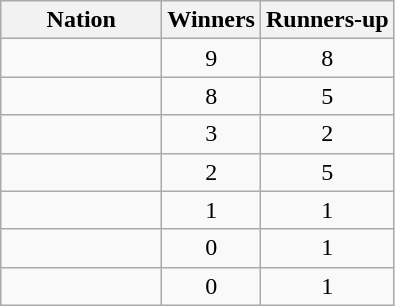<table class="wikitable sortable">
<tr>
<th width=100>Nation</th>
<th>Winners</th>
<th>Runners-up</th>
</tr>
<tr>
<td></td>
<td align="center">9</td>
<td align="center">8</td>
</tr>
<tr>
<td></td>
<td align="center">8</td>
<td align="center">5</td>
</tr>
<tr>
<td></td>
<td align="center">3</td>
<td align="center">2</td>
</tr>
<tr>
<td></td>
<td align="center">2</td>
<td align="center">5</td>
</tr>
<tr>
<td></td>
<td align="center">1</td>
<td align="center">1</td>
</tr>
<tr>
<td></td>
<td align="center">0</td>
<td align="center">1</td>
</tr>
<tr>
<td></td>
<td align="center">0</td>
<td align="center">1</td>
</tr>
</table>
